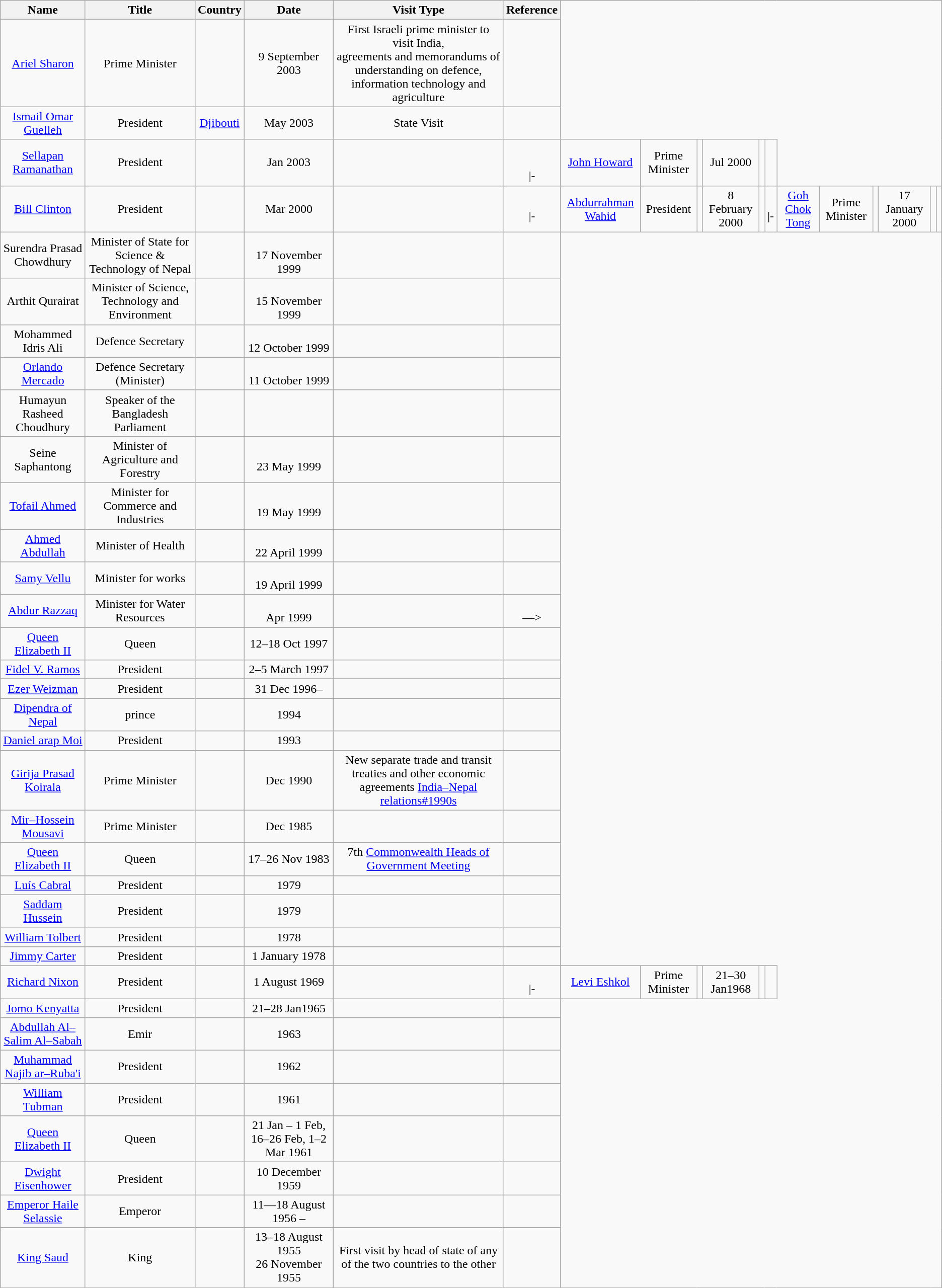<table class="wikitable" style="border-collapse:collapse; text-align:center">
<tr>
<th>Name</th>
<th>Title</th>
<th>Country</th>
<th>Date</th>
<th>Visit Type</th>
<th>Reference</th>
</tr>
<tr>
<td><a href='#'>Ariel Sharon</a></td>
<td>Prime Minister</td>
<td></td>
<td>9 September 2003</td>
<td>First Israeli prime minister to visit India,<br> agreements and memorandums of understanding on defence, information technology and agriculture</td>
<td></td>
</tr>
<tr>
<td><a href='#'>Ismail Omar Guelleh</a></td>
<td>President</td>
<td> <a href='#'>Djibouti</a></td>
<td>May 2003</td>
<td>State Visit</td>
<td></td>
</tr>
<tr>
<td><a href='#'>Sellapan Ramanathan</a></td>
<td>President</td>
<td></td>
<td>Jan 2003</td>
<td></td>
<td><br><br>|-</td>
<td><a href='#'>John Howard</a></td>
<td>Prime Minister</td>
<td></td>
<td>Jul 2000</td>
<td></td>
<td></td>
</tr>
<tr>
<td><a href='#'>Bill Clinton</a></td>
<td>President</td>
<td></td>
<td>Mar 2000</td>
<td></td>
<td><br>|-</td>
<td><a href='#'>Abdurrahman Wahid</a></td>
<td>President</td>
<td></td>
<td>8 February 2000</td>
<td></td>
<td><br>|-</td>
<td><a href='#'>Goh Chok Tong</a></td>
<td>Prime Minister</td>
<td></td>
<td>17 January 2000</td>
<td></td>
<td></td>
</tr>
<tr>
<td>Surendra Prasad Chowdhury</td>
<td>Minister of State for Science & Technology of Nepal</td>
<td></td>
<td><br>17 November 1999</td>
<td></td>
<td></td>
</tr>
<tr>
<td>Arthit Qurairat</td>
<td>Minister of Science, Technology and Environment</td>
<td></td>
<td><br>15 November 1999</td>
<td></td>
<td></td>
</tr>
<tr>
<td>Mohammed Idris Ali</td>
<td>Defence Secretary</td>
<td></td>
<td><br>12 October 1999</td>
<td></td>
<td></td>
</tr>
<tr>
<td><a href='#'>Orlando Mercado</a></td>
<td>Defence Secretary (Minister)</td>
<td></td>
<td><br>11 October 1999</td>
<td></td>
<td></td>
</tr>
<tr>
<td>Humayun Rasheed Choudhury</td>
<td>Speaker of the Bangladesh Parliament</td>
<td></td>
<td 9 August 1999></td>
<td></td>
<td></td>
</tr>
<tr>
<td>Seine Saphantong</td>
<td>Minister of Agriculture and Forestry</td>
<td></td>
<td><br>23 May 1999</td>
<td></td>
<td></td>
</tr>
<tr>
<td><a href='#'>Tofail Ahmed</a></td>
<td>Minister for Commerce and Industries</td>
<td></td>
<td><br>19 May 1999</td>
<td></td>
<td></td>
</tr>
<tr>
<td><a href='#'>Ahmed Abdullah</a></td>
<td>Minister of Health</td>
<td></td>
<td><br>22 April 1999</td>
<td></td>
<td></td>
</tr>
<tr>
<td><a href='#'>Samy Vellu</a></td>
<td>Minister for works</td>
<td></td>
<td><br>19 April 1999</td>
<td></td>
<td></td>
</tr>
<tr>
<td><a href='#'>Abdur Razzaq</a></td>
<td>Minister for Water Resources</td>
<td></td>
<td><br>Apr 1999</td>
<td></td>
<td><br>––></td>
</tr>
<tr>
<td><a href='#'>Queen Elizabeth II</a></td>
<td>Queen</td>
<td></td>
<td>12–18 Oct 1997</td>
<td></td>
<td></td>
</tr>
<tr>
<td><a href='#'>Fidel V. Ramos</a></td>
<td>President</td>
<td></td>
<td>2–5 March 1997</td>
<td></td>
<td></td>
</tr>
<tr>
</tr>
<tr>
<td><a href='#'>Ezer Weizman</a></td>
<td>President</td>
<td></td>
<td>31 Dec 1996–</td>
<td></td>
<td></td>
</tr>
<tr>
<td><a href='#'>Dipendra of Nepal</a></td>
<td>prince</td>
<td></td>
<td>1994</td>
<td></td>
<td></td>
</tr>
<tr>
<td><a href='#'>Daniel arap Moi</a></td>
<td>President</td>
<td></td>
<td>1993</td>
<td></td>
<td></td>
</tr>
<tr>
<td><a href='#'>Girija Prasad Koirala</a></td>
<td>Prime Minister</td>
<td></td>
<td>Dec 1990</td>
<td>New separate trade and transit treaties and other economic agreements <a href='#'>India–Nepal relations#1990s</a></td>
<td><br></td>
</tr>
<tr>
<td><a href='#'>Mir–Hossein Mousavi</a></td>
<td>Prime Minister</td>
<td></td>
<td>Dec 1985</td>
<td></td>
<td></td>
</tr>
<tr>
<td><a href='#'>Queen Elizabeth II</a></td>
<td>Queen</td>
<td></td>
<td>17–26 Nov 1983</td>
<td>7th <a href='#'>Commonwealth Heads of Government Meeting</a></td>
<td></td>
</tr>
<tr>
<td><a href='#'>Luís Cabral</a></td>
<td>President</td>
<td></td>
<td>1979</td>
<td></td>
<td></td>
</tr>
<tr>
<td><a href='#'>Saddam Hussein</a></td>
<td>President</td>
<td></td>
<td>1979</td>
<td></td>
<td></td>
</tr>
<tr>
<td><a href='#'>William Tolbert</a></td>
<td>President</td>
<td></td>
<td>1978</td>
<td></td>
<td></td>
</tr>
<tr>
<td><a href='#'>Jimmy Carter</a></td>
<td>President</td>
<td></td>
<td>1 January 1978</td>
<td></td>
<td></td>
</tr>
<tr>
<td><a href='#'>Richard Nixon</a></td>
<td>President</td>
<td></td>
<td>1 August 1969</td>
<td></td>
<td><br>|-</td>
<td><a href='#'>Levi Eshkol</a></td>
<td>Prime Minister</td>
<td></td>
<td>21–30 Jan1968</td>
<td></td>
<td></td>
</tr>
<tr>
<td><a href='#'>Jomo Kenyatta</a></td>
<td>President</td>
<td></td>
<td>21–28 Jan1965</td>
<td></td>
<td></td>
</tr>
<tr>
<td><a href='#'>Abdullah Al–Salim Al–Sabah</a></td>
<td>Emir</td>
<td></td>
<td>1963</td>
<td></td>
<td></td>
</tr>
<tr>
<td><a href='#'>Muhammad Najib ar–Ruba'i</a></td>
<td>President</td>
<td></td>
<td>1962</td>
<td></td>
<td></td>
</tr>
<tr>
<td><a href='#'>William Tubman</a></td>
<td>President</td>
<td></td>
<td>1961</td>
<td></td>
<td></td>
</tr>
<tr>
<td><a href='#'>Queen Elizabeth II</a></td>
<td>Queen</td>
<td></td>
<td>21 Jan – 1 Feb, 16–26 Feb, 1–2 Mar 1961</td>
<td></td>
<td></td>
</tr>
<tr>
<td><a href='#'>Dwight Eisenhower</a></td>
<td>President</td>
<td></td>
<td>10 December 1959</td>
<td></td>
<td></td>
</tr>
<tr>
<td><a href='#'>Emperor Haile Selassie</a></td>
<td>Emperor</td>
<td></td>
<td>11—18 August 1956 –</td>
<td></td>
<td><br></td>
</tr>
<tr>
</tr>
<tr>
<td><a href='#'>King Saud</a></td>
<td>King</td>
<td></td>
<td>13–18 August 1955<br>26 November 1955</td>
<td>First visit by head of state of any of the two countries to the other</td>
<td><br></td>
</tr>
</table>
